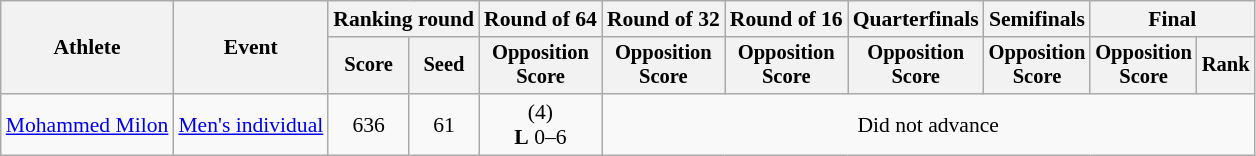<table class="wikitable" style="font-size:90%">
<tr>
<th rowspan="2">Athlete</th>
<th rowspan="2">Event</th>
<th colspan="2">Ranking round</th>
<th>Round of 64</th>
<th>Round of 32</th>
<th>Round of 16</th>
<th>Quarterfinals</th>
<th>Semifinals</th>
<th colspan="2">Final</th>
</tr>
<tr style="font-size:95%">
<th>Score</th>
<th>Seed</th>
<th>Opposition<br>Score</th>
<th>Opposition<br>Score</th>
<th>Opposition<br>Score</th>
<th>Opposition<br>Score</th>
<th>Opposition<br>Score</th>
<th>Opposition<br>Score</th>
<th>Rank</th>
</tr>
<tr align=center>
<td align=left><a href='#'>Mohammed Milon</a></td>
<td align=left><a href='#'>Men's individual</a></td>
<td>636</td>
<td>61</td>
<td> (4) <br><strong>L</strong> 0–6</td>
<td colspan=6>Did not advance</td>
</tr>
</table>
